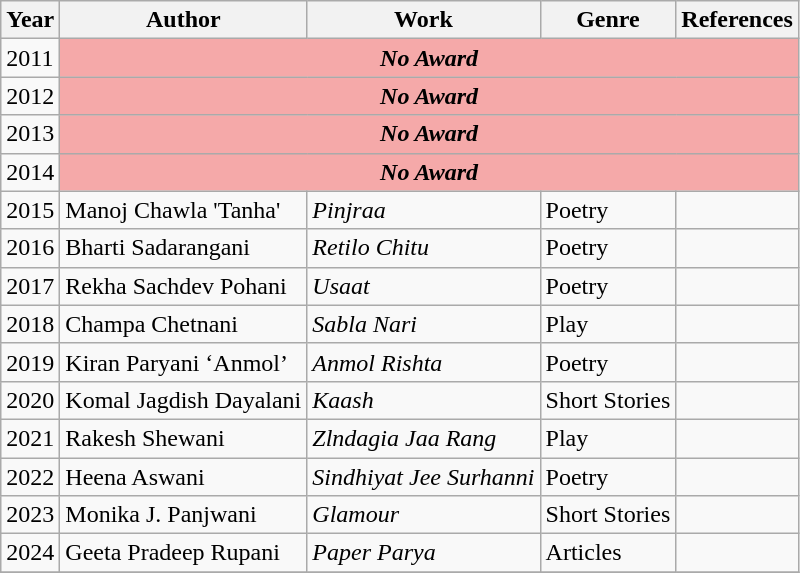<table class="wikitable">
<tr>
<th>Year</th>
<th>Author</th>
<th>Work</th>
<th>Genre</th>
<th class="unsortable">References</th>
</tr>
<tr>
<td>2011</td>
<td colspan="4" style="background:#f5a9a9; text-align:center;"><strong><em>No Award</em></strong></td>
</tr>
<tr>
<td>2012</td>
<td colspan="4" style="background:#f5a9a9; text-align:center;"><strong><em>No Award</em></strong></td>
</tr>
<tr>
<td>2013</td>
<td colspan="4" style="background:#f5a9a9; text-align:center;"><strong><em>No Award</em></strong></td>
</tr>
<tr>
<td>2014</td>
<td colspan="4" style="background:#f5a9a9; text-align:center;"><strong><em>No Award</em></strong></td>
</tr>
<tr>
<td>2015</td>
<td>Manoj Chawla 'Tanha'</td>
<td><em>Pinjraa</em></td>
<td>Poetry</td>
<td></td>
</tr>
<tr>
<td>2016</td>
<td>Bharti Sadarangani</td>
<td><em>Retilo Chitu</em></td>
<td>Poetry</td>
<td></td>
</tr>
<tr>
<td>2017</td>
<td>Rekha Sachdev Pohani</td>
<td><em>Usaat</em></td>
<td>Poetry</td>
<td></td>
</tr>
<tr>
<td>2018</td>
<td>Champa Chetnani</td>
<td><em>Sabla Nari</em></td>
<td>Play</td>
<td></td>
</tr>
<tr>
<td>2019</td>
<td>Kiran Paryani ‘Anmol’</td>
<td><em>Anmol Rishta</em></td>
<td>Poetry</td>
<td></td>
</tr>
<tr>
<td>2020</td>
<td>Komal Jagdish Dayalani</td>
<td><em>Kaash</em></td>
<td>Short Stories</td>
<td></td>
</tr>
<tr>
<td>2021</td>
<td>Rakesh Shewani</td>
<td><em>Zlndagia Jaa Rang</em></td>
<td>Play</td>
<td></td>
</tr>
<tr>
<td>2022</td>
<td>Heena Aswani</td>
<td><em>Sindhiyat Jee Surhanni</em></td>
<td>Poetry</td>
<td></td>
</tr>
<tr>
<td>2023</td>
<td>Monika J. Panjwani</td>
<td><em>Glamour</em></td>
<td>Short Stories</td>
<td></td>
</tr>
<tr>
<td>2024</td>
<td>Geeta Pradeep Rupani</td>
<td><em>Paper Parya</em></td>
<td>Articles</td>
<td></td>
</tr>
<tr>
</tr>
</table>
